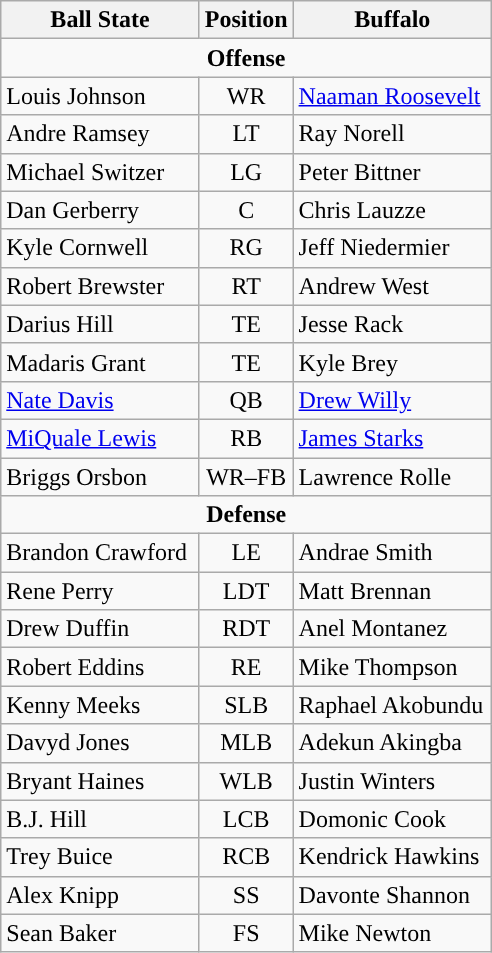<table class="wikitable">
<tr>
<th width="125px">Ball State</th>
<th>Position</th>
<th width="125px">Buffalo</th>
</tr>
<tr>
<td colspan="3" align="center"><strong>Offense</strong></td>
</tr>
<tr>
<td>Louis Johnson</td>
<td align="center">WR</td>
<td><a href='#'>Naaman Roosevelt</a></td>
</tr>
<tr>
<td>Andre Ramsey</td>
<td align="center">LT</td>
<td>Ray Norell</td>
</tr>
<tr>
<td>Michael Switzer</td>
<td align="center">LG</td>
<td>Peter Bittner</td>
</tr>
<tr>
<td>Dan Gerberry</td>
<td align="center">C</td>
<td>Chris Lauzze</td>
</tr>
<tr>
<td>Kyle Cornwell</td>
<td align="center">RG</td>
<td>Jeff Niedermier</td>
</tr>
<tr>
<td>Robert Brewster</td>
<td align="center">RT</td>
<td>Andrew West</td>
</tr>
<tr>
<td>Darius Hill</td>
<td align="center">TE</td>
<td>Jesse Rack</td>
</tr>
<tr>
<td>Madaris Grant</td>
<td align="center">TE</td>
<td>Kyle Brey</td>
</tr>
<tr>
<td><a href='#'>Nate Davis</a></td>
<td align="center">QB</td>
<td><a href='#'>Drew Willy</a></td>
</tr>
<tr>
<td><a href='#'>MiQuale Lewis</a></td>
<td align="center">RB</td>
<td><a href='#'>James Starks</a></td>
</tr>
<tr>
<td>Briggs Orsbon</td>
<td align="center">WR–FB</td>
<td>Lawrence Rolle</td>
</tr>
<tr>
<td colspan="3" align="center"><strong>Defense</strong></td>
</tr>
<tr>
<td>Brandon Crawford</td>
<td align="center">LE</td>
<td>Andrae Smith</td>
</tr>
<tr>
<td>Rene Perry</td>
<td align="center">LDT</td>
<td>Matt Brennan</td>
</tr>
<tr>
<td>Drew Duffin</td>
<td align="center">RDT</td>
<td>Anel Montanez</td>
</tr>
<tr>
<td>Robert Eddins</td>
<td align="center">RE</td>
<td>Mike Thompson</td>
</tr>
<tr>
<td>Kenny Meeks</td>
<td align="center">SLB</td>
<td>Raphael Akobundu</td>
</tr>
<tr>
<td>Davyd Jones</td>
<td align="center">MLB</td>
<td>Adekun Akingba</td>
</tr>
<tr>
<td>Bryant Haines</td>
<td align="center">WLB</td>
<td>Justin Winters</td>
</tr>
<tr>
<td>B.J. Hill</td>
<td align="center">LCB</td>
<td>Domonic Cook</td>
</tr>
<tr>
<td>Trey Buice</td>
<td align="center">RCB</td>
<td>Kendrick Hawkins</td>
</tr>
<tr>
<td>Alex Knipp</td>
<td align="center">SS</td>
<td>Davonte Shannon</td>
</tr>
<tr>
<td>Sean Baker</td>
<td align="center">FS</td>
<td>Mike Newton</td>
</tr>
</table>
